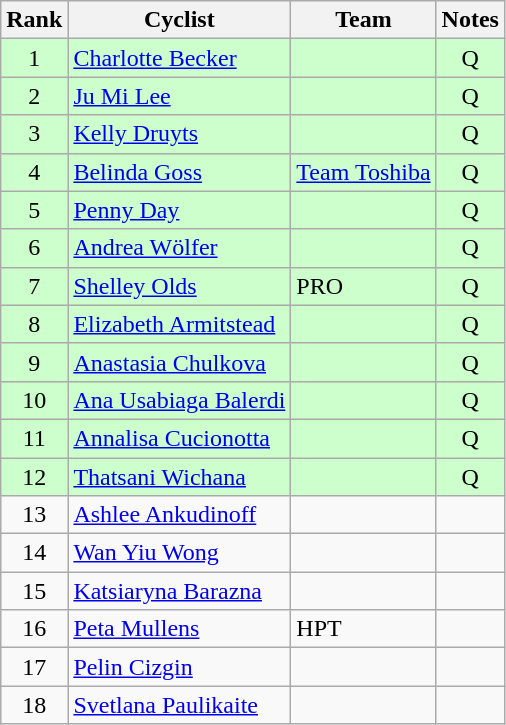<table class="wikitable sortable" style="text-align:center;">
<tr>
<th>Rank</th>
<th class="unsortable">Cyclist</th>
<th>Team</th>
<th class="unsortable">Notes</th>
</tr>
<tr bgcolor=ccffcc>
<td align=center>1</td>
<td align=left><a href='#'>Charlotte Becker</a></td>
<td align=left></td>
<td>Q</td>
</tr>
<tr bgcolor=ccffcc>
<td align=center>2</td>
<td align=left><a href='#'>Ju Mi Lee</a></td>
<td align=left></td>
<td>Q</td>
</tr>
<tr bgcolor=ccffcc>
<td align=center>3</td>
<td align=left><a href='#'>Kelly Druyts</a></td>
<td align=left></td>
<td>Q</td>
</tr>
<tr bgcolor=ccffcc>
<td align=center>4</td>
<td align=left><a href='#'>Belinda Goss</a></td>
<td align=left><a href='#'>Team Toshiba</a></td>
<td>Q</td>
</tr>
<tr bgcolor=ccffcc>
<td align=center>5</td>
<td align=left><a href='#'>Penny Day</a></td>
<td align=left></td>
<td>Q</td>
</tr>
<tr bgcolor=ccffcc>
<td align=center>6</td>
<td align=left><a href='#'>Andrea Wölfer</a></td>
<td align=left></td>
<td>Q</td>
</tr>
<tr bgcolor=ccffcc>
<td align=center>7</td>
<td align=left><a href='#'>Shelley Olds</a></td>
<td align=left>PRO</td>
<td>Q</td>
</tr>
<tr bgcolor=ccffcc>
<td align=center>8</td>
<td align=left><a href='#'>Elizabeth Armitstead</a></td>
<td align=left></td>
<td>Q</td>
</tr>
<tr bgcolor=ccffcc>
<td align=center>9</td>
<td align=left><a href='#'>Anastasia Chulkova</a></td>
<td align=left></td>
<td>Q</td>
</tr>
<tr bgcolor=ccffcc>
<td align=center>10</td>
<td align=left><a href='#'>Ana Usabiaga Balerdi</a></td>
<td align=left></td>
<td>Q</td>
</tr>
<tr bgcolor=ccffcc>
<td align=center>11</td>
<td align=left><a href='#'>Annalisa Cucionotta</a></td>
<td align=left></td>
<td>Q</td>
</tr>
<tr bgcolor=ccffcc>
<td align=center>12</td>
<td align=left><a href='#'>Thatsani Wichana</a></td>
<td align=left></td>
<td>Q</td>
</tr>
<tr>
<td align=center>13</td>
<td align=left><a href='#'>Ashlee Ankudinoff</a></td>
<td align=left></td>
<td></td>
</tr>
<tr>
<td align=center>14</td>
<td align=left><a href='#'>Wan Yiu Wong</a></td>
<td align=left></td>
<td></td>
</tr>
<tr>
<td align=center>15</td>
<td align=left><a href='#'>Katsiaryna Barazna</a></td>
<td align=left></td>
<td></td>
</tr>
<tr>
<td align=center>16</td>
<td align=left><a href='#'>Peta Mullens</a></td>
<td align=left>HPT</td>
<td></td>
</tr>
<tr>
<td align=center>17</td>
<td align=left><a href='#'>Pelin Cizgin</a></td>
<td align=left></td>
<td></td>
</tr>
<tr>
<td align=center>18</td>
<td align=left><a href='#'>Svetlana Paulikaite</a></td>
<td align=left></td>
<td></td>
</tr>
</table>
